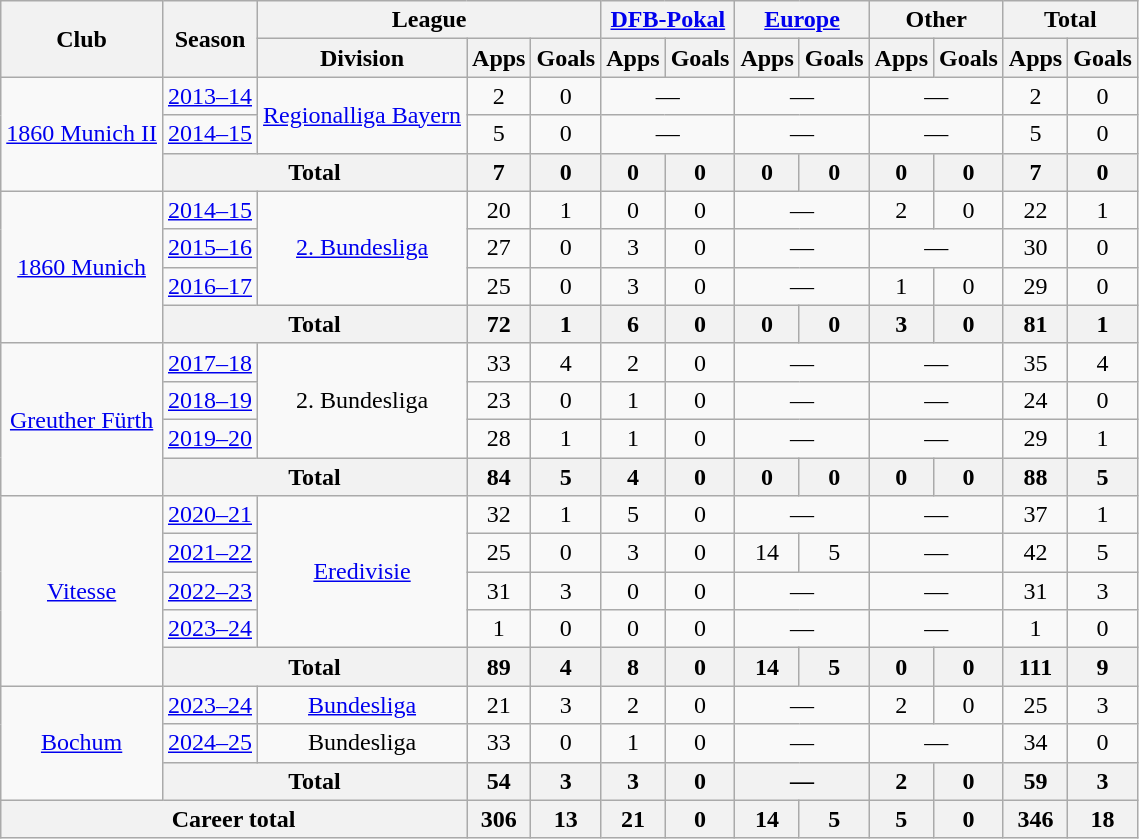<table class="wikitable" style="text-align:center">
<tr>
<th rowspan="2">Club</th>
<th rowspan="2">Season</th>
<th colspan="3">League</th>
<th colspan="2"><a href='#'>DFB-Pokal</a></th>
<th colspan="2"><a href='#'>Europe</a></th>
<th colspan="2">Other</th>
<th colspan="2">Total</th>
</tr>
<tr>
<th>Division</th>
<th>Apps</th>
<th>Goals</th>
<th>Apps</th>
<th>Goals</th>
<th>Apps</th>
<th>Goals</th>
<th>Apps</th>
<th>Goals</th>
<th>Apps</th>
<th>Goals</th>
</tr>
<tr>
<td rowspan="3"><a href='#'>1860 Munich II</a></td>
<td><a href='#'>2013–14</a></td>
<td rowspan="2"><a href='#'>Regionalliga Bayern</a></td>
<td>2</td>
<td>0</td>
<td colspan="2">—</td>
<td colspan="2">—</td>
<td colspan="2">—</td>
<td>2</td>
<td>0</td>
</tr>
<tr>
<td><a href='#'>2014–15</a></td>
<td>5</td>
<td>0</td>
<td colspan="2">—</td>
<td colspan="2">—</td>
<td colspan="2">—</td>
<td>5</td>
<td>0</td>
</tr>
<tr>
<th colspan="2">Total</th>
<th>7</th>
<th>0</th>
<th>0</th>
<th>0</th>
<th>0</th>
<th>0</th>
<th>0</th>
<th>0</th>
<th>7</th>
<th>0</th>
</tr>
<tr>
<td rowspan="4"><a href='#'>1860 Munich</a></td>
<td><a href='#'>2014–15</a></td>
<td rowspan="3"><a href='#'>2. Bundesliga</a></td>
<td>20</td>
<td>1</td>
<td>0</td>
<td>0</td>
<td colspan="2">—</td>
<td>2</td>
<td>0</td>
<td>22</td>
<td>1</td>
</tr>
<tr>
<td><a href='#'>2015–16</a></td>
<td>27</td>
<td>0</td>
<td>3</td>
<td>0</td>
<td colspan="2">—</td>
<td colspan="2">—</td>
<td>30</td>
<td>0</td>
</tr>
<tr>
<td><a href='#'>2016–17</a></td>
<td>25</td>
<td>0</td>
<td>3</td>
<td>0</td>
<td colspan="2">—</td>
<td>1</td>
<td>0</td>
<td>29</td>
<td>0</td>
</tr>
<tr>
<th colspan="2">Total</th>
<th>72</th>
<th>1</th>
<th>6</th>
<th>0</th>
<th>0</th>
<th>0</th>
<th>3</th>
<th>0</th>
<th>81</th>
<th>1</th>
</tr>
<tr>
<td rowspan="4"><a href='#'>Greuther Fürth</a></td>
<td><a href='#'>2017–18</a></td>
<td rowspan="3">2. Bundesliga</td>
<td>33</td>
<td>4</td>
<td>2</td>
<td>0</td>
<td colspan="2">—</td>
<td colspan="2">—</td>
<td>35</td>
<td>4</td>
</tr>
<tr>
<td><a href='#'>2018–19</a></td>
<td>23</td>
<td>0</td>
<td>1</td>
<td>0</td>
<td colspan="2">—</td>
<td colspan="2">—</td>
<td>24</td>
<td>0</td>
</tr>
<tr>
<td><a href='#'>2019–20</a></td>
<td>28</td>
<td>1</td>
<td>1</td>
<td>0</td>
<td colspan="2">—</td>
<td colspan="2">—</td>
<td>29</td>
<td>1</td>
</tr>
<tr>
<th colspan="2">Total</th>
<th>84</th>
<th>5</th>
<th>4</th>
<th>0</th>
<th>0</th>
<th>0</th>
<th>0</th>
<th>0</th>
<th>88</th>
<th>5</th>
</tr>
<tr>
<td rowspan="5"><a href='#'>Vitesse</a></td>
<td><a href='#'>2020–21</a></td>
<td rowspan="4"><a href='#'>Eredivisie</a></td>
<td>32</td>
<td>1</td>
<td>5</td>
<td>0</td>
<td colspan="2">—</td>
<td colspan="2">—</td>
<td>37</td>
<td>1</td>
</tr>
<tr>
<td><a href='#'>2021–22</a></td>
<td>25</td>
<td>0</td>
<td>3</td>
<td>0</td>
<td>14</td>
<td>5</td>
<td colspan="2">—</td>
<td>42</td>
<td>5</td>
</tr>
<tr>
<td><a href='#'>2022–23</a></td>
<td>31</td>
<td>3</td>
<td>0</td>
<td>0</td>
<td colspan="2">—</td>
<td colspan="2">—</td>
<td>31</td>
<td>3</td>
</tr>
<tr>
<td><a href='#'>2023–24</a></td>
<td>1</td>
<td>0</td>
<td>0</td>
<td>0</td>
<td colspan="2">—</td>
<td colspan="2">—</td>
<td>1</td>
<td>0</td>
</tr>
<tr>
<th colspan="2">Total</th>
<th>89</th>
<th>4</th>
<th>8</th>
<th>0</th>
<th>14</th>
<th>5</th>
<th>0</th>
<th>0</th>
<th>111</th>
<th>9</th>
</tr>
<tr>
<td rowspan="3"><a href='#'>Bochum</a></td>
<td><a href='#'>2023–24</a></td>
<td><a href='#'>Bundesliga</a></td>
<td>21</td>
<td>3</td>
<td>2</td>
<td>0</td>
<td colspan="2">—</td>
<td>2</td>
<td>0</td>
<td>25</td>
<td>3</td>
</tr>
<tr>
<td><a href='#'>2024–25</a></td>
<td>Bundesliga</td>
<td>33</td>
<td>0</td>
<td>1</td>
<td>0</td>
<td colspan="2">—</td>
<td colspan="2">—</td>
<td>34</td>
<td>0</td>
</tr>
<tr>
<th colspan="2">Total</th>
<th>54</th>
<th>3</th>
<th>3</th>
<th>0</th>
<th colspan="2">—</th>
<th>2</th>
<th>0</th>
<th>59</th>
<th>3</th>
</tr>
<tr>
<th colspan="3">Career total</th>
<th>306</th>
<th>13</th>
<th>21</th>
<th>0</th>
<th>14</th>
<th>5</th>
<th>5</th>
<th>0</th>
<th>346</th>
<th>18</th>
</tr>
</table>
